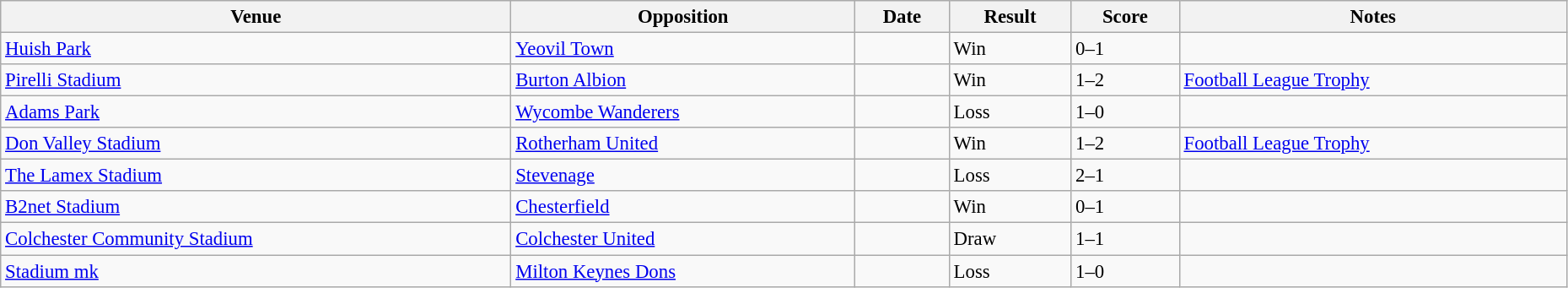<table width=98% class="wikitable sortable" style="text-align:center; font-size:95%; text-align:left">
<tr>
<th>Venue</th>
<th>Opposition</th>
<th>Date</th>
<th>Result</th>
<th>Score</th>
<th>Notes</th>
</tr>
<tr>
<td><a href='#'>Huish Park</a></td>
<td><a href='#'>Yeovil Town</a></td>
<td></td>
<td>Win</td>
<td>0–1</td>
<td></td>
</tr>
<tr>
<td><a href='#'>Pirelli Stadium</a></td>
<td><a href='#'>Burton Albion</a></td>
<td></td>
<td>Win</td>
<td>1–2</td>
<td><a href='#'>Football League Trophy</a></td>
</tr>
<tr>
<td><a href='#'>Adams Park</a></td>
<td><a href='#'>Wycombe Wanderers</a></td>
<td></td>
<td>Loss</td>
<td>1–0</td>
<td></td>
</tr>
<tr>
<td><a href='#'>Don Valley Stadium</a></td>
<td><a href='#'>Rotherham United</a></td>
<td></td>
<td>Win</td>
<td>1–2</td>
<td><a href='#'>Football League Trophy</a></td>
</tr>
<tr>
<td><a href='#'>The Lamex Stadium</a></td>
<td><a href='#'>Stevenage</a></td>
<td></td>
<td>Loss</td>
<td>2–1</td>
<td></td>
</tr>
<tr>
<td><a href='#'>B2net Stadium</a></td>
<td><a href='#'>Chesterfield</a></td>
<td></td>
<td>Win</td>
<td>0–1</td>
<td></td>
</tr>
<tr>
<td><a href='#'>Colchester Community Stadium</a></td>
<td><a href='#'>Colchester United</a></td>
<td></td>
<td>Draw</td>
<td>1–1</td>
<td></td>
</tr>
<tr>
<td><a href='#'>Stadium mk</a></td>
<td><a href='#'>Milton Keynes Dons</a></td>
<td></td>
<td>Loss</td>
<td>1–0</td>
<td></td>
</tr>
</table>
